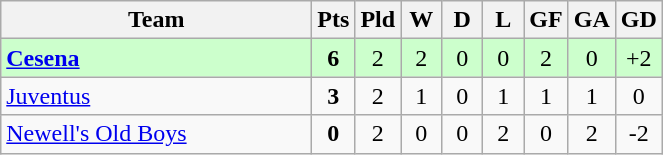<table class="wikitable" style="text-align:center;">
<tr>
<th width=200>Team</th>
<th width=20>Pts</th>
<th width=20>Pld</th>
<th width=20>W</th>
<th width=20>D</th>
<th width=20>L</th>
<th width=20>GF</th>
<th width=20>GA</th>
<th width=20>GD</th>
</tr>
<tr style="background:#ccffcc">
<td style="text-align:left"><strong> <a href='#'>Cesena</a></strong></td>
<td><strong>6</strong></td>
<td>2</td>
<td>2</td>
<td>0</td>
<td>0</td>
<td>2</td>
<td>0</td>
<td>+2</td>
</tr>
<tr>
<td style="text-align:left"> <a href='#'>Juventus</a></td>
<td><strong>3</strong></td>
<td>2</td>
<td>1</td>
<td>0</td>
<td>1</td>
<td>1</td>
<td>1</td>
<td>0</td>
</tr>
<tr>
<td style="text-align:left"> <a href='#'>Newell's Old Boys</a></td>
<td><strong>0</strong></td>
<td>2</td>
<td>0</td>
<td>0</td>
<td>2</td>
<td>0</td>
<td>2</td>
<td>-2</td>
</tr>
</table>
